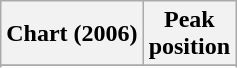<table class="wikitable sortable plainrowheaders" style="text-align:center">
<tr>
<th scope="col">Chart (2006)</th>
<th scope="col">Peak<br>position</th>
</tr>
<tr>
</tr>
<tr>
</tr>
<tr>
</tr>
<tr>
</tr>
</table>
